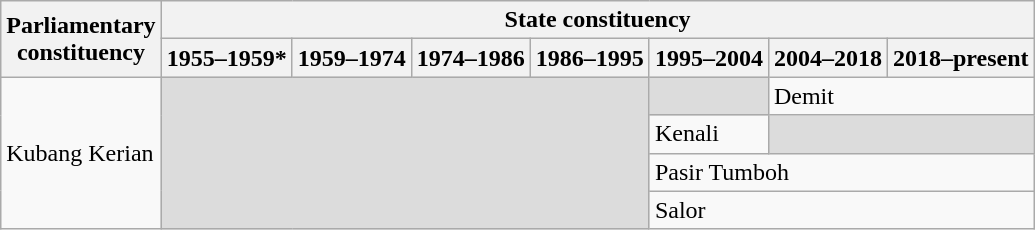<table class="wikitable">
<tr>
<th rowspan="2">Parliamentary<br>constituency</th>
<th colspan="7">State constituency</th>
</tr>
<tr>
<th>1955–1959*</th>
<th>1959–1974</th>
<th>1974–1986</th>
<th>1986–1995</th>
<th>1995–2004</th>
<th>2004–2018</th>
<th>2018–present</th>
</tr>
<tr>
<td rowspan="4">Kubang Kerian</td>
<td colspan="4" rowspan="4" bgcolor="dcdcdc"></td>
<td bgcolor="dcdcdc"></td>
<td colspan="2">Demit</td>
</tr>
<tr>
<td>Kenali</td>
<td colspan="2" bgcolor="dcdcdc"></td>
</tr>
<tr>
<td colspan="3">Pasir Tumboh</td>
</tr>
<tr>
<td colspan="3">Salor</td>
</tr>
</table>
